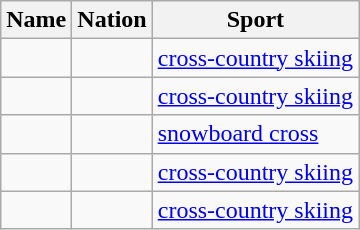<table class="wikitable sortable">
<tr>
<th>Name</th>
<th>Nation</th>
<th>Sport</th>
</tr>
<tr>
<td></td>
<td></td>
<td><a href='#'>cross-country skiing</a></td>
</tr>
<tr>
<td></td>
<td></td>
<td><a href='#'>cross-country skiing</a></td>
</tr>
<tr>
<td></td>
<td></td>
<td><a href='#'>snowboard cross</a></td>
</tr>
<tr>
<td></td>
<td></td>
<td><a href='#'>cross-country skiing</a></td>
</tr>
<tr>
<td></td>
<td></td>
<td><a href='#'>cross-country skiing</a></td>
</tr>
</table>
